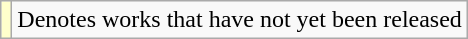<table class="wikitable">
<tr>
<td style="background:#FFFFCC;"></td>
<td>Denotes works that have not yet been released</td>
</tr>
</table>
